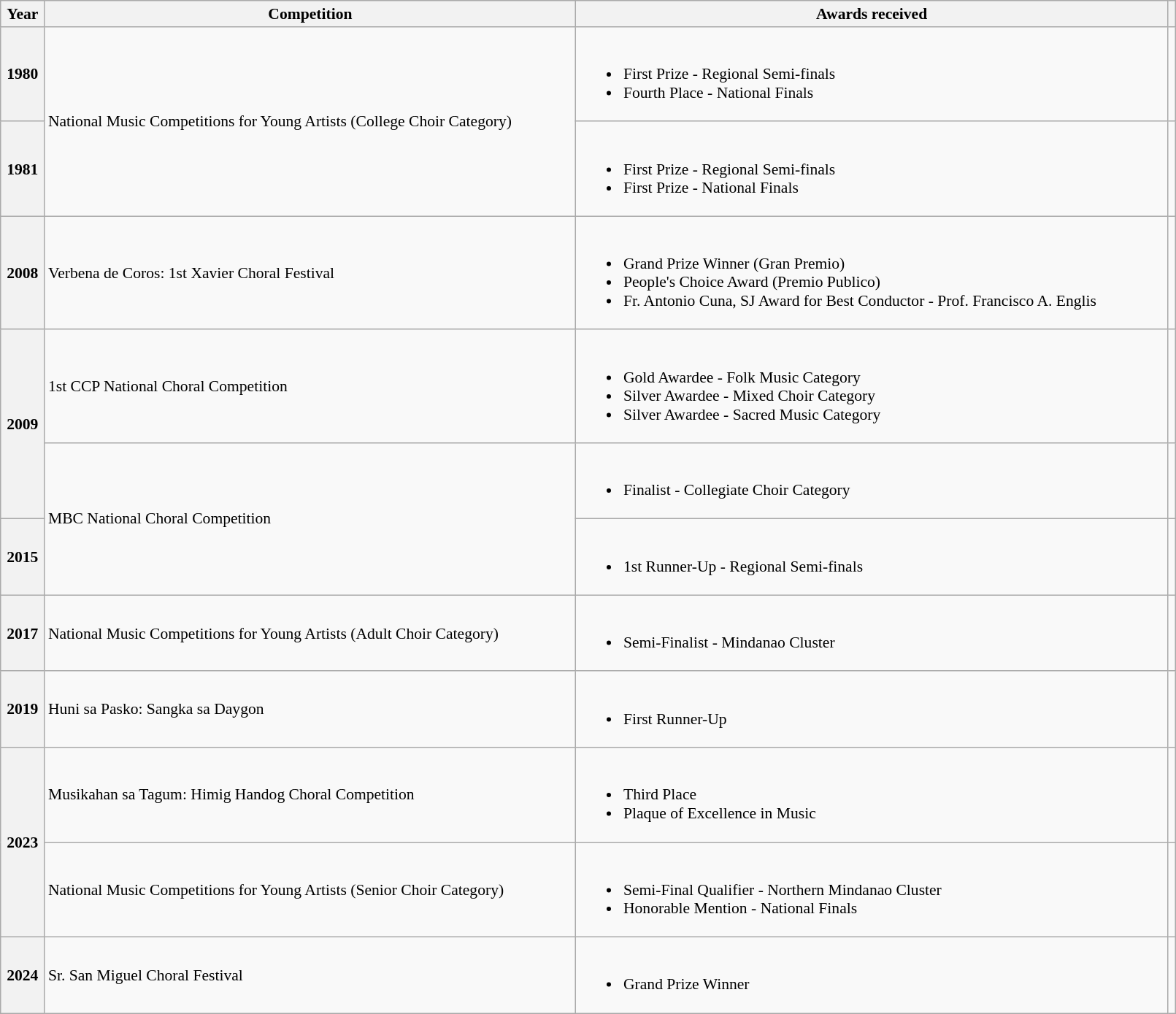<table class="wikitable sortable plainrowheaders" width=85% style="font-size:90%;">
<tr>
<th scope="col">Year</th>
<th scope="col">Competition</th>
<th scope="col">Awards received</th>
<th scope="col" class="unsortable"></th>
</tr>
<tr>
<th>1980</th>
<td rowspan="2">National Music Competitions for Young Artists (College Choir Category)</td>
<td><br><ul><li>First Prize - Regional Semi-finals</li><li>Fourth Place - National Finals</li></ul></td>
<td align="center"></td>
</tr>
<tr>
<th>1981</th>
<td><br><ul><li>First Prize - Regional Semi-finals</li><li>First Prize - National Finals</li></ul></td>
<td align="center"></td>
</tr>
<tr>
<th>2008</th>
<td>Verbena de Coros: 1st Xavier Choral Festival</td>
<td><br><ul><li>Grand Prize Winner (Gran Premio)</li><li>People's Choice Award (Premio Publico)</li><li>Fr. Antonio Cuna, SJ Award for Best Conductor - Prof. Francisco A. Englis</li></ul></td>
<td align="center"></td>
</tr>
<tr>
<th rowspan="2">2009</th>
<td>1st CCP National Choral Competition</td>
<td><br><ul><li>Gold Awardee - Folk Music Category</li><li>Silver Awardee - Mixed Choir Category</li><li>Silver Awardee - Sacred Music Category</li></ul></td>
<td align="center"></td>
</tr>
<tr>
<td rowspan="2">MBC National Choral Competition</td>
<td><br><ul><li>Finalist - Collegiate Choir Category</li></ul></td>
<td align="center"></td>
</tr>
<tr>
<th>2015</th>
<td><br><ul><li>1st Runner-Up - Regional Semi-finals</li></ul></td>
<td align="center"></td>
</tr>
<tr>
<th>2017</th>
<td>National Music Competitions for Young Artists (Adult Choir Category)</td>
<td><br><ul><li>Semi-Finalist - Mindanao Cluster</li></ul></td>
<td align="center"></td>
</tr>
<tr>
<th>2019</th>
<td>Huni sa Pasko: Sangka sa Daygon</td>
<td><br><ul><li>First Runner-Up</li></ul></td>
<td align="center"></td>
</tr>
<tr>
<th rowspan="2">2023</th>
<td>Musikahan sa Tagum: Himig Handog Choral Competition</td>
<td><br><ul><li>Third Place</li><li>Plaque of Excellence in Music</li></ul></td>
<td align="center"></td>
</tr>
<tr>
<td>National Music Competitions for Young Artists (Senior Choir Category)</td>
<td><br><ul><li>Semi-Final Qualifier - Northern Mindanao Cluster</li><li>Honorable Mention - National Finals</li></ul></td>
<td align="center"><br></td>
</tr>
<tr>
<th>2024</th>
<td>Sr. San Miguel Choral Festival</td>
<td><br><ul><li>Grand Prize Winner</li></ul></td>
<td align="center"></td>
</tr>
</table>
